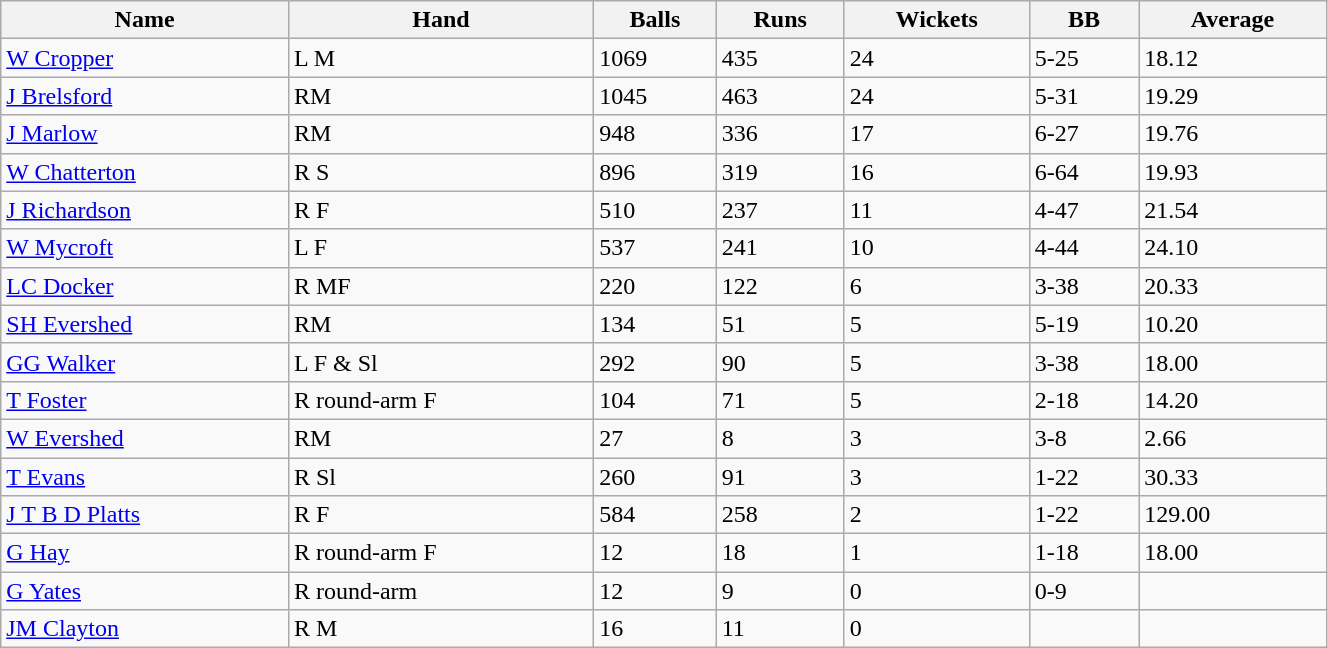<table class="wikitable sortable" width="70%">
<tr bgcolor="#efefef">
<th>Name</th>
<th>Hand</th>
<th>Balls</th>
<th>Runs</th>
<th>Wickets</th>
<th>BB</th>
<th>Average</th>
</tr>
<tr>
<td><a href='#'>W Cropper</a></td>
<td>L M</td>
<td>1069</td>
<td>435</td>
<td>24</td>
<td>5-25</td>
<td>18.12</td>
</tr>
<tr>
<td><a href='#'>J Brelsford</a></td>
<td>RM</td>
<td>1045</td>
<td>463</td>
<td>24</td>
<td>5-31</td>
<td>19.29</td>
</tr>
<tr>
<td><a href='#'>J Marlow</a></td>
<td>RM</td>
<td>948</td>
<td>336</td>
<td>17</td>
<td>6-27</td>
<td>19.76</td>
</tr>
<tr>
<td><a href='#'>W Chatterton</a></td>
<td>R S</td>
<td>896</td>
<td>319</td>
<td>16</td>
<td>6-64</td>
<td>19.93</td>
</tr>
<tr>
<td><a href='#'>J Richardson</a></td>
<td>R F</td>
<td>510</td>
<td>237</td>
<td>11</td>
<td>4-47</td>
<td>21.54</td>
</tr>
<tr>
<td><a href='#'>W Mycroft</a></td>
<td>L F</td>
<td>537</td>
<td>241</td>
<td>10</td>
<td>4-44</td>
<td>24.10</td>
</tr>
<tr>
<td><a href='#'>LC Docker</a></td>
<td>R MF</td>
<td>220</td>
<td>122</td>
<td>6</td>
<td>3-38</td>
<td>20.33</td>
</tr>
<tr>
<td><a href='#'>SH Evershed</a></td>
<td>RM</td>
<td>134</td>
<td>51</td>
<td>5</td>
<td>5-19</td>
<td>10.20</td>
</tr>
<tr>
<td><a href='#'>GG Walker</a></td>
<td>L F & Sl</td>
<td>292</td>
<td>90</td>
<td>5</td>
<td>3-38</td>
<td>18.00</td>
</tr>
<tr>
<td><a href='#'>T Foster</a></td>
<td>R round-arm F</td>
<td>104</td>
<td>71</td>
<td>5</td>
<td>2-18</td>
<td>14.20</td>
</tr>
<tr>
<td><a href='#'>W Evershed</a></td>
<td>RM</td>
<td>27</td>
<td>8</td>
<td>3</td>
<td>3-8</td>
<td>2.66</td>
</tr>
<tr>
<td><a href='#'>T Evans</a></td>
<td>R Sl</td>
<td>260</td>
<td>91</td>
<td>3</td>
<td>1-22</td>
<td>30.33</td>
</tr>
<tr>
<td><a href='#'>J T B D Platts</a></td>
<td>R F</td>
<td>584</td>
<td>258</td>
<td>2</td>
<td>1-22</td>
<td>129.00</td>
</tr>
<tr>
<td><a href='#'>G Hay</a></td>
<td>R round-arm F</td>
<td>12</td>
<td>18</td>
<td>1</td>
<td>1-18</td>
<td>18.00</td>
</tr>
<tr>
<td><a href='#'>G Yates</a></td>
<td>R round-arm</td>
<td>12</td>
<td>9</td>
<td>0</td>
<td>0-9</td>
<td></td>
</tr>
<tr>
<td><a href='#'>JM Clayton</a></td>
<td>R M</td>
<td>16</td>
<td>11</td>
<td>0</td>
<td></td>
<td></td>
</tr>
</table>
